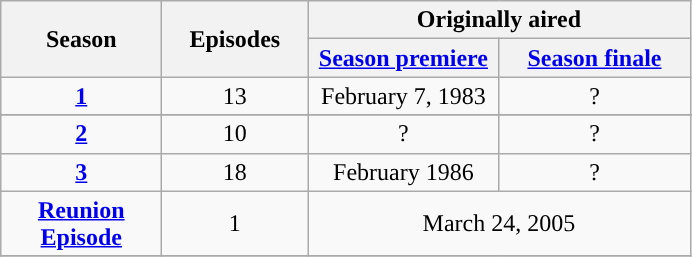<table class="wikitable" style="text-align:center">
<tr>
<th rowspan="2" width="100">Season</th>
<th ! rowspan="2" width="90">Episodes</th>
<th ! colspan="2" width="240">Originally aired</th>
</tr>
<tr>
<th width="120"><a href='#'>Season premiere</a></th>
<th ! width="120"><a href='#'>Season finale</a></th>
</tr>
<tr>
<td align="center"><strong><a href='#'>1</a></strong></td>
<td align="center">13</td>
<td align="center">February 7, 1983</td>
<td align="center">?</td>
</tr>
<tr bgcolor="669999">
</tr>
<tr>
<td align="center"><strong><a href='#'>2</a></strong></td>
<td align="center">10</td>
<td align="center">?</td>
<td align="center">?</td>
</tr>
<tr>
<td align="center"><strong><a href='#'>3</a></strong></td>
<td align="center">18</td>
<td align="center">February 1986</td>
<td align="center">?</td>
</tr>
<tr>
<td align="center"><strong><a href='#'>Reunion Episode</a></strong></td>
<td align="center">1</td>
<td colspan="2" align="center">March 24, 2005</td>
</tr>
<tr>
</tr>
</table>
